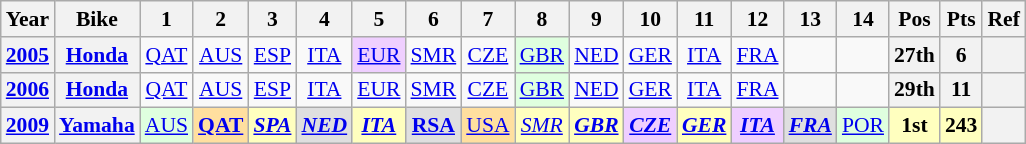<table class="wikitable" style="text-align:center; font-size:90%">
<tr>
<th>Year</th>
<th>Bike</th>
<th>1</th>
<th>2</th>
<th>3</th>
<th>4</th>
<th>5</th>
<th>6</th>
<th>7</th>
<th>8</th>
<th>9</th>
<th>10</th>
<th>11</th>
<th>12</th>
<th>13</th>
<th>14</th>
<th>Pos</th>
<th>Pts</th>
<th>Ref</th>
</tr>
<tr>
<th><a href='#'>2005</a></th>
<th><a href='#'>Honda</a></th>
<td><a href='#'>QAT</a></td>
<td><a href='#'>AUS</a></td>
<td><a href='#'>ESP</a></td>
<td><a href='#'>ITA</a></td>
<td style="background:#efcfff;"><a href='#'>EUR</a><br></td>
<td><a href='#'>SMR</a></td>
<td><a href='#'>CZE</a></td>
<td style="background:#dfffdf;"><a href='#'>GBR</a><br></td>
<td><a href='#'>NED</a></td>
<td><a href='#'>GER</a></td>
<td><a href='#'>ITA</a></td>
<td><a href='#'>FRA</a></td>
<td></td>
<td></td>
<th>27th</th>
<th>6</th>
<th></th>
</tr>
<tr>
<th><a href='#'>2006</a></th>
<th><a href='#'>Honda</a></th>
<td><a href='#'>QAT</a></td>
<td><a href='#'>AUS</a></td>
<td><a href='#'>ESP</a></td>
<td><a href='#'>ITA</a></td>
<td><a href='#'>EUR</a></td>
<td><a href='#'>SMR</a></td>
<td><a href='#'>CZE</a></td>
<td style="background:#dfffdf;"><a href='#'>GBR</a><br></td>
<td><a href='#'>NED</a></td>
<td><a href='#'>GER</a></td>
<td><a href='#'>ITA</a></td>
<td><a href='#'>FRA</a></td>
<td></td>
<td></td>
<th>29th</th>
<th>11</th>
<th></th>
</tr>
<tr>
<th><a href='#'>2009</a></th>
<th><a href='#'>Yamaha</a></th>
<td style="background:#dfffdf;"><a href='#'>AUS</a><br></td>
<td style="background:#ffdf9f;"><strong><a href='#'>QAT</a></strong><br></td>
<td style="background:#ffffbf;"><a href='#'><strong><em>SPA</em></strong></a><br></td>
<td style="background:#dfdfdf;"><a href='#'><strong><em>NED</em></strong></a><br></td>
<td style="background:#ffffbf;"><a href='#'><strong><em>ITA</em></strong></a><br></td>
<td style="background:#dfdfdf;"><strong><a href='#'>RSA</a></strong><br></td>
<td style="background:#ffdf9f;"><a href='#'>USA</a><br></td>
<td style="background:#ffffbf;"><em><a href='#'>SMR</a></em><br></td>
<td style="background:#ffffbf;"><a href='#'><strong><em>GBR</em></strong></a><br></td>
<td style="background:#efcfff;"><a href='#'><strong><em>CZE</em></strong></a><br></td>
<td style="background:#ffffbf;"><a href='#'><strong><em>GER</em></strong></a><br></td>
<td style="background:#efcfff;"><a href='#'><strong><em>ITA</em></strong></a><br></td>
<td style="background:#dfdfdf;"><a href='#'><strong><em>FRA</em></strong></a><br></td>
<td style="background:#dfffdf;"><a href='#'>POR</a><br></td>
<td style="background:#ffffbf;"><strong>1st</strong></td>
<td style="background:#ffffbf;"><strong>243</strong></td>
<th></th>
</tr>
</table>
